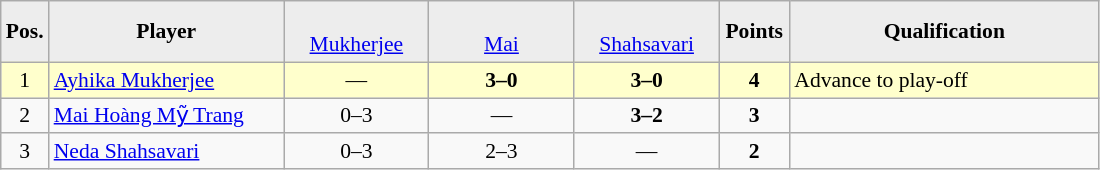<table class="wikitable" style="font-size:90%">
<tr style="text-align:center;">
<td style="background-color:#ededed;" width="20"><strong>Pos.</strong></td>
<td style="background-color:#ededed;" width="150"><strong>Player</strong></td>
<td style="background-color:#ededed;" width="90"><br><a href='#'>Mukherjee</a></td>
<td style="background-color:#ededed;" width="90"><br><a href='#'>Mai</a></td>
<td style="background-color:#ededed;" width="90"><br><a href='#'>Shahsavari</a></td>
<td style="background-color:#ededed;" width="40"><strong>Points</strong></td>
<td style="background-color:#ededed;" width="200"><strong>Qualification</strong></td>
</tr>
<tr style="text-align:center;" bgcolor=ffffcc>
<td>1</td>
<td style="text-align:left;"> <a href='#'>Ayhika Mukherjee</a></td>
<td>—</td>
<td><strong>3–0</strong></td>
<td><strong>3–0</strong></td>
<td><strong>4</strong></td>
<td style="text-align:left;">Advance to play-off</td>
</tr>
<tr style="text-align:center;">
<td>2</td>
<td style="text-align:left;"> <a href='#'>Mai Hoàng Mỹ Trang</a></td>
<td>0–3</td>
<td>—</td>
<td><strong>3–2</strong></td>
<td><strong>3</strong></td>
<td></td>
</tr>
<tr style="text-align:center;">
<td>3</td>
<td style="text-align:left;"> <a href='#'>Neda Shahsavari</a></td>
<td>0–3</td>
<td>2–3</td>
<td>—</td>
<td><strong>2</strong></td>
<td></td>
</tr>
</table>
